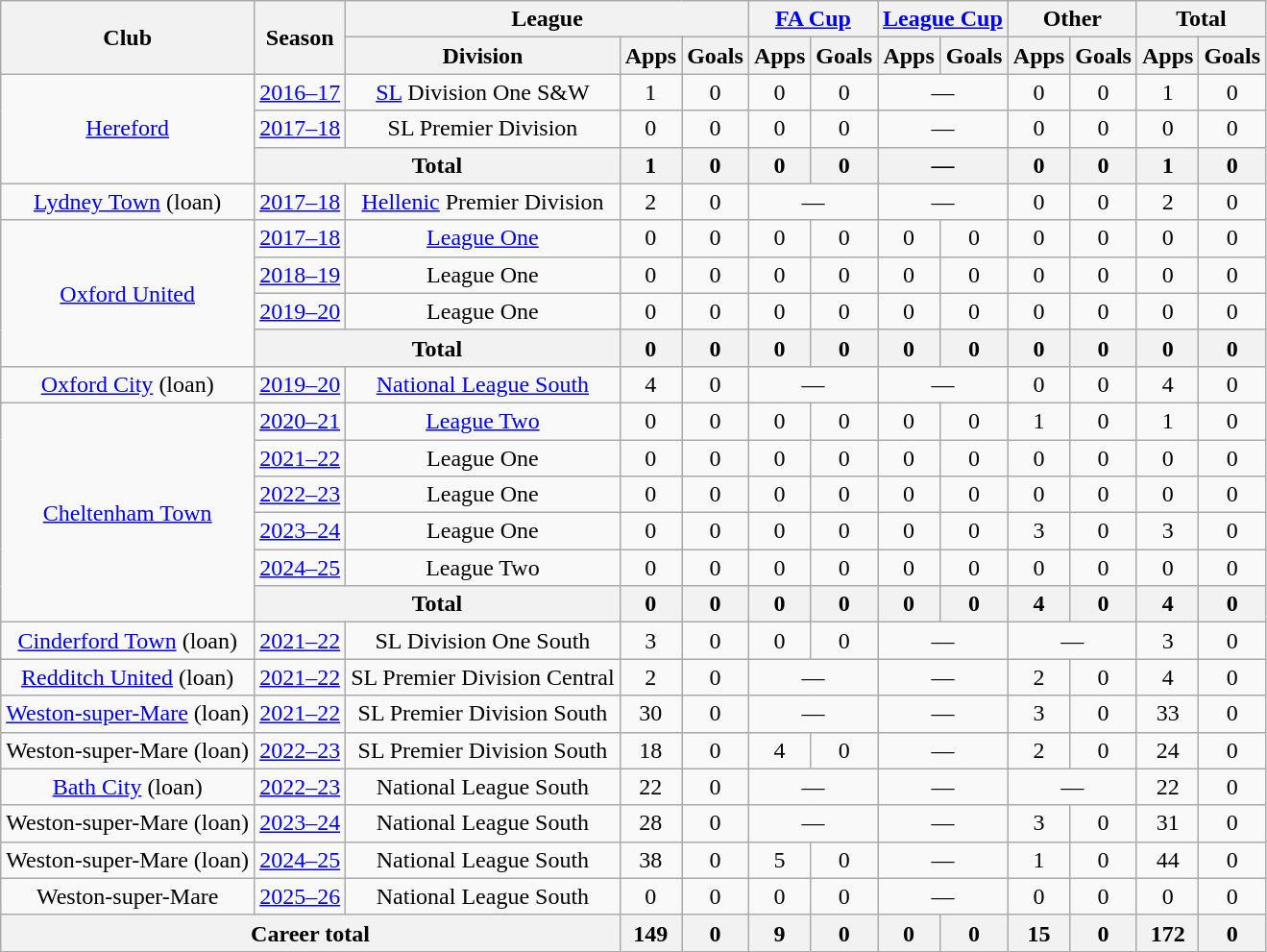<table class="wikitable" style="text-align: center">
<tr>
<th rowspan=2>Club</th>
<th rowspan=2>Season</th>
<th colspan=3>League</th>
<th colspan=2><a href='#'>FA Cup</a></th>
<th colspan=2><a href='#'>League Cup</a></th>
<th colspan=2>Other</th>
<th colspan=2>Total</th>
</tr>
<tr>
<th>Division</th>
<th>Apps</th>
<th>Goals</th>
<th>Apps</th>
<th>Goals</th>
<th>Apps</th>
<th>Goals</th>
<th>Apps</th>
<th>Goals</th>
<th>Apps</th>
<th>Goals</th>
</tr>
<tr>
<td rowspan=3><a href='#'>Hereford</a></td>
<td><a href='#'>2016–17</a></td>
<td><a href='#'>SL</a> Division One S&W</td>
<td>1</td>
<td>0</td>
<td>0</td>
<td>0</td>
<td colspan=2>—</td>
<td>0</td>
<td>0</td>
<td>1</td>
<td>0</td>
</tr>
<tr>
<td><a href='#'>2017–18</a></td>
<td>SL Premier Division</td>
<td>0</td>
<td>0</td>
<td>0</td>
<td>0</td>
<td colspan=2>—</td>
<td>0</td>
<td>0</td>
<td>0</td>
<td>0</td>
</tr>
<tr>
<th colspan=2>Total</th>
<th>1</th>
<th>0</th>
<th>0</th>
<th>0</th>
<th colspan=2>—</th>
<th>0</th>
<th>0</th>
<th>1</th>
<th>0</th>
</tr>
<tr>
<td><a href='#'>Lydney Town</a> (loan)</td>
<td><a href='#'>2017–18</a></td>
<td><a href='#'>Hellenic</a> Premier Division</td>
<td>2</td>
<td>0</td>
<td colspan=2>—</td>
<td colspan=2>—</td>
<td>0</td>
<td>0</td>
<td>2</td>
<td>0</td>
</tr>
<tr>
<td rowspan=4><a href='#'>Oxford United</a></td>
<td><a href='#'>2017–18</a></td>
<td><a href='#'>League One</a></td>
<td>0</td>
<td>0</td>
<td>0</td>
<td>0</td>
<td>0</td>
<td>0</td>
<td>0</td>
<td>0</td>
<td>0</td>
<td>0</td>
</tr>
<tr>
<td><a href='#'>2018–19</a></td>
<td>League One</td>
<td>0</td>
<td>0</td>
<td>0</td>
<td>0</td>
<td>0</td>
<td>0</td>
<td>0</td>
<td>0</td>
<td>0</td>
<td>0</td>
</tr>
<tr>
<td><a href='#'>2019–20</a></td>
<td>League One</td>
<td>0</td>
<td>0</td>
<td>0</td>
<td>0</td>
<td>0</td>
<td>0</td>
<td>0</td>
<td>0</td>
<td>0</td>
<td>0</td>
</tr>
<tr>
<th colspan=2>Total</th>
<th>0</th>
<th>0</th>
<th>0</th>
<th>0</th>
<th>0</th>
<th>0</th>
<th>0</th>
<th>0</th>
<th>0</th>
<th>0</th>
</tr>
<tr>
<td><a href='#'>Oxford City</a> (loan)</td>
<td><a href='#'>2019–20</a></td>
<td><a href='#'>National League South</a></td>
<td>4</td>
<td>0</td>
<td colspan=2>—</td>
<td colspan=2>—</td>
<td>0</td>
<td>0</td>
<td>4</td>
<td>0</td>
</tr>
<tr>
<td rowspan=6><a href='#'>Cheltenham Town</a></td>
<td><a href='#'>2020–21</a></td>
<td><a href='#'>League Two</a></td>
<td>0</td>
<td>0</td>
<td>0</td>
<td>0</td>
<td>0</td>
<td>0</td>
<td>1</td>
<td>0</td>
<td>1</td>
<td>0</td>
</tr>
<tr>
<td><a href='#'>2021–22</a></td>
<td>League One</td>
<td>0</td>
<td>0</td>
<td>0</td>
<td>0</td>
<td>0</td>
<td>0</td>
<td>0</td>
<td>0</td>
<td>0</td>
<td>0</td>
</tr>
<tr>
<td><a href='#'>2022–23</a></td>
<td>League One</td>
<td>0</td>
<td>0</td>
<td>0</td>
<td>0</td>
<td>0</td>
<td>0</td>
<td>0</td>
<td>0</td>
<td>0</td>
<td>0</td>
</tr>
<tr>
<td><a href='#'>2023–24</a></td>
<td>League One</td>
<td>0</td>
<td>0</td>
<td>0</td>
<td>0</td>
<td>0</td>
<td>0</td>
<td>3</td>
<td>0</td>
<td>3</td>
<td>0</td>
</tr>
<tr>
<td><a href='#'>2024–25</a></td>
<td>League Two</td>
<td>0</td>
<td>0</td>
<td>0</td>
<td>0</td>
<td>0</td>
<td>0</td>
<td>0</td>
<td>0</td>
<td>0</td>
<td>0</td>
</tr>
<tr>
<th colspan=2>Total</th>
<th>0</th>
<th>0</th>
<th>0</th>
<th>0</th>
<th>0</th>
<th>0</th>
<th>4</th>
<th>0</th>
<th>4</th>
<th>0</th>
</tr>
<tr>
<td><a href='#'>Cinderford Town</a> (loan)</td>
<td><a href='#'>2021–22</a></td>
<td>SL Division One South</td>
<td>3</td>
<td>0</td>
<td>0</td>
<td>0</td>
<td colspan=2>—</td>
<td colspan=2>—</td>
<td>3</td>
<td>0</td>
</tr>
<tr>
<td><a href='#'>Redditch United</a> (loan)</td>
<td><a href='#'>2021–22</a></td>
<td>SL Premier Division Central</td>
<td>2</td>
<td>0</td>
<td colspan=2>—</td>
<td colspan=2>—</td>
<td>2</td>
<td>0</td>
<td>4</td>
<td>0</td>
</tr>
<tr>
<td><a href='#'>Weston-super-Mare</a> (loan)</td>
<td><a href='#'>2021–22</a></td>
<td>SL Premier Division South</td>
<td>30</td>
<td>0</td>
<td colspan=2>—</td>
<td colspan=2>—</td>
<td>3</td>
<td>0</td>
<td>33</td>
<td>0</td>
</tr>
<tr>
<td>Weston-super-Mare (loan)</td>
<td><a href='#'>2022–23</a></td>
<td>SL Premier Division South</td>
<td>18</td>
<td>0</td>
<td>4</td>
<td>0</td>
<td colspan=2>—</td>
<td>2</td>
<td>0</td>
<td>24</td>
<td>0</td>
</tr>
<tr>
<td><a href='#'>Bath City</a> (loan)</td>
<td><a href='#'>2022–23</a></td>
<td>National League South</td>
<td>22</td>
<td>0</td>
<td colspan=2>—</td>
<td colspan=2>—</td>
<td colspan=2>—</td>
<td>22</td>
<td>0</td>
</tr>
<tr>
<td>Weston-super-Mare (loan)</td>
<td><a href='#'>2023–24</a></td>
<td>National League South</td>
<td>28</td>
<td>0</td>
<td colspan=2>—</td>
<td colspan=2>—</td>
<td>3</td>
<td>0</td>
<td>31</td>
<td>0</td>
</tr>
<tr>
<td>Weston-super-Mare (loan)</td>
<td><a href='#'>2024–25</a></td>
<td>National League South</td>
<td>38</td>
<td>0</td>
<td>5</td>
<td>0</td>
<td colspan=2>—</td>
<td>1</td>
<td>0</td>
<td>44</td>
<td>0</td>
</tr>
<tr>
<td>Weston-super-Mare</td>
<td><a href='#'>2025–26</a></td>
<td>National League South</td>
<td>0</td>
<td>0</td>
<td>0</td>
<td>0</td>
<td colspan=2>—</td>
<td>0</td>
<td>0</td>
<td>0</td>
<td>0</td>
</tr>
<tr>
<th colspan=3>Career total</th>
<th>149</th>
<th>0</th>
<th>9</th>
<th>0</th>
<th>0</th>
<th>0</th>
<th>15</th>
<th>0</th>
<th>172</th>
<th>0</th>
</tr>
</table>
